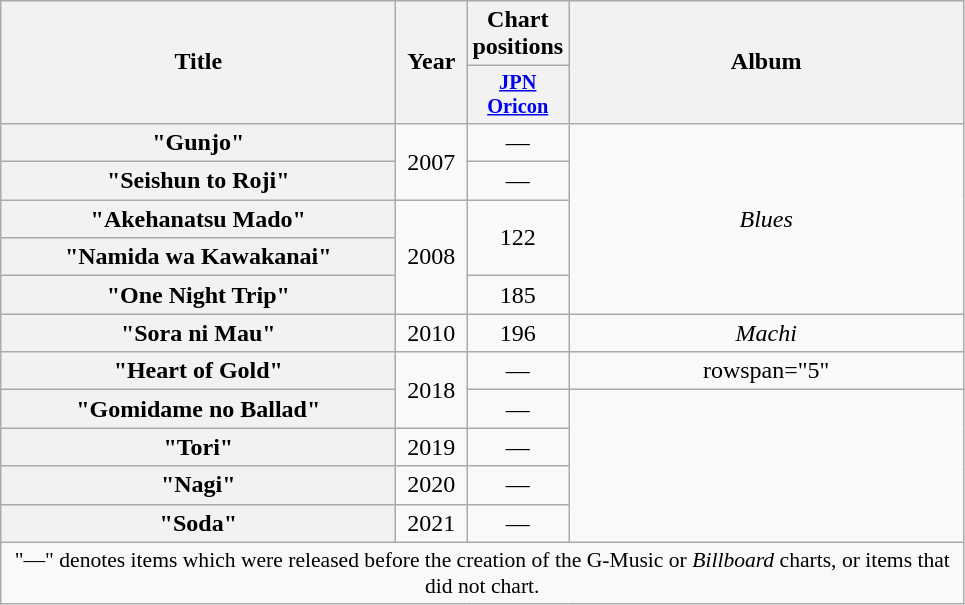<table class="wikitable plainrowheaders" style="text-align:center;">
<tr>
<th scope="col" rowspan="2" style="width:16em;">Title</th>
<th scope="col" rowspan="2" style="width:2.5em;">Year</th>
<th scope="col" colspan="1" style="width:3em;">Chart positions</th>
<th scope="col" rowspan="2" style="width:16em;">Album</th>
</tr>
<tr>
<th style="width:3em;font-size:85%"><a href='#'>JPN<br>Oricon</a><br></th>
</tr>
<tr>
<th scope="row">"Gunjo"</th>
<td rowspan="2">2007</td>
<td>—</td>
<td rowspan="5"><em>Blues</em></td>
</tr>
<tr>
<th scope="row">"Seishun to Roji"</th>
<td>—</td>
</tr>
<tr>
<th scope="row">"Akehanatsu Mado"</th>
<td rowspan="3">2008</td>
<td rowspan="2">122</td>
</tr>
<tr>
<th scope="row">"Namida wa Kawakanai"</th>
</tr>
<tr>
<th scope="row">"One Night Trip"</th>
<td>185</td>
</tr>
<tr>
<th scope="row">"Sora ni Mau"</th>
<td>2010</td>
<td>196</td>
<td><em>Machi</em></td>
</tr>
<tr>
<th scope="row">"Heart of Gold"</th>
<td rowspan="2">2018</td>
<td>—</td>
<td>rowspan="5" </td>
</tr>
<tr>
<th scope="row">"Gomidame no Ballad"</th>
<td>—</td>
</tr>
<tr>
<th scope="row">"Tori" </th>
<td>2019</td>
<td>—</td>
</tr>
<tr>
<th scope="row">"Nagi"</th>
<td>2020</td>
<td>—</td>
</tr>
<tr>
<th scope="row">"Soda"</th>
<td>2021</td>
<td>—</td>
</tr>
<tr>
<td colspan="7" align="center" style="font-size:90%;">"—" denotes items which were released before the creation of the G-Music or <em>Billboard</em> charts, or items that did not chart.</td>
</tr>
</table>
